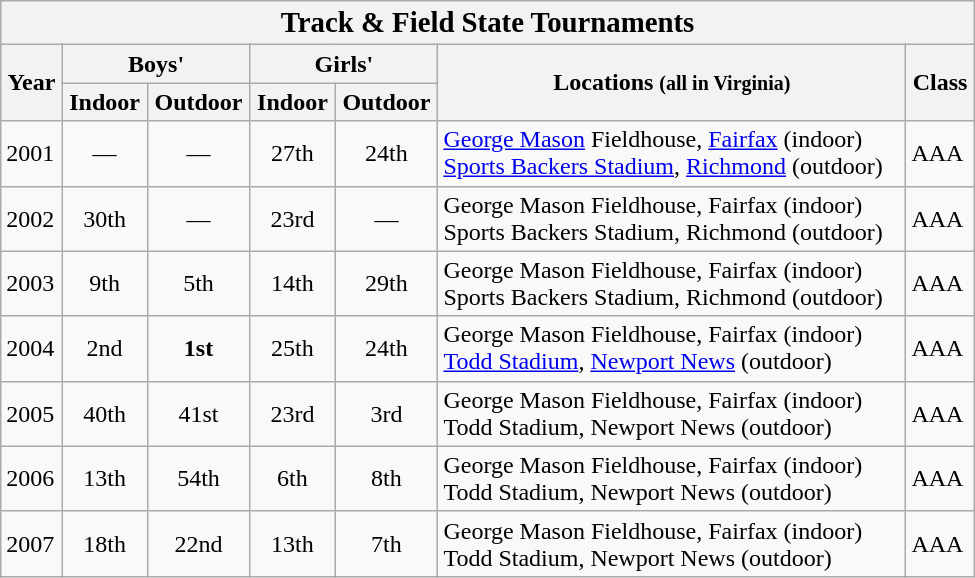<table class="wikitable collapsible collapsed" width=650px>
<tr>
<th colspan="7" style="text-align:center;"><big><strong>Track & Field State Tournaments</strong></big></th>
</tr>
<tr>
<th rowspan="2" style="text-align:center;"><strong>Year</strong></th>
<th colspan="2" style="text-align:center;"><strong>Boys</strong>'</th>
<th colspan="2" style="text-align:center;"><strong>Girls</strong>'</th>
<th rowspan="2" style="text-align:center;"><strong>Locations</strong> <small>(all in Virginia)</small></th>
<th rowspan="2" style="text-align:center;"><strong>Class</strong></th>
</tr>
<tr>
<th align=center><strong>Indoor</strong></th>
<th align=center><strong>Outdoor</strong></th>
<th align=center><strong>Indoor</strong></th>
<th align=center><strong>Outdoor</strong></th>
</tr>
<tr>
<td>2001</td>
<td align=center>—</td>
<td align=center>—</td>
<td align=center>27th</td>
<td align=center>24th</td>
<td><a href='#'>George Mason</a> Fieldhouse, <a href='#'>Fairfax</a> (indoor)<br><a href='#'>Sports Backers Stadium</a>, <a href='#'>Richmond</a> (outdoor)</td>
<td>AAA</td>
</tr>
<tr>
<td>2002</td>
<td align=center>30th</td>
<td align=center>—</td>
<td align=center>23rd</td>
<td align=center>—</td>
<td>George Mason Fieldhouse, Fairfax (indoor)<br>Sports Backers Stadium, Richmond (outdoor)</td>
<td>AAA</td>
</tr>
<tr>
<td>2003</td>
<td align=center>9th</td>
<td align=center>5th</td>
<td align=center>14th</td>
<td align=center>29th</td>
<td>George Mason Fieldhouse, Fairfax (indoor)<br>Sports Backers Stadium, Richmond (outdoor)</td>
<td>AAA</td>
</tr>
<tr>
<td>2004</td>
<td align=center>2nd</td>
<td align=center><strong>1st</strong></td>
<td align=center>25th</td>
<td align=center>24th</td>
<td>George Mason Fieldhouse, Fairfax (indoor)<br><a href='#'>Todd Stadium</a>, <a href='#'>Newport News</a> (outdoor)</td>
<td>AAA</td>
</tr>
<tr>
<td>2005</td>
<td align=center>40th</td>
<td align=center>41st</td>
<td align=center>23rd</td>
<td align=center>3rd</td>
<td>George Mason Fieldhouse, Fairfax (indoor)<br>Todd Stadium, Newport News (outdoor)</td>
<td>AAA</td>
</tr>
<tr>
<td>2006</td>
<td align=center>13th</td>
<td align=center>54th</td>
<td align=center>6th</td>
<td align=center>8th</td>
<td>George Mason Fieldhouse, Fairfax (indoor)<br>Todd Stadium, Newport News (outdoor)</td>
<td>AAA</td>
</tr>
<tr>
<td>2007</td>
<td align=center>18th</td>
<td align=center>22nd</td>
<td align=center>13th</td>
<td align=center>7th</td>
<td>George Mason Fieldhouse, Fairfax (indoor)<br>Todd Stadium, Newport News (outdoor)</td>
<td>AAA</td>
</tr>
</table>
